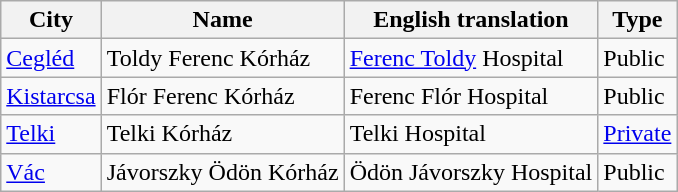<table class="wikitable sortable">
<tr>
<th>City</th>
<th>Name</th>
<th>English translation</th>
<th>Type</th>
</tr>
<tr>
<td><a href='#'>Cegléd</a></td>
<td>Toldy Ferenc Kórház</td>
<td><a href='#'>Ferenc Toldy</a> Hospital</td>
<td>Public</td>
</tr>
<tr>
<td><a href='#'>Kistarcsa</a></td>
<td>Flór Ferenc Kórház</td>
<td>Ferenc Flór Hospital</td>
<td>Public</td>
</tr>
<tr>
<td><a href='#'>Telki</a></td>
<td>Telki Kórház</td>
<td>Telki Hospital</td>
<td><a href='#'>Private</a></td>
</tr>
<tr>
<td><a href='#'>Vác</a></td>
<td>Jávorszky Ödön Kórház</td>
<td>Ödön Jávorszky Hospital</td>
<td>Public</td>
</tr>
</table>
